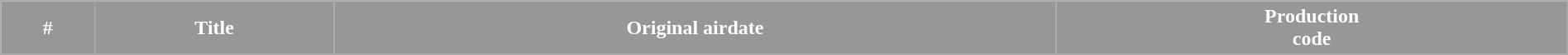<table class="wikitable plainrowheaders" width="100%" style="margin-right: 0;">
<tr>
<th style="background-color: #979797; color:#ffffff;">#</th>
<th style="background-color: #979797; color:#ffffff;">Title</th>
<th style="background-color: #979797; color:#ffffff;">Original airdate</th>
<th style="background-color: #979797; color:#ffffff;">Production<br>code</th>
</tr>
<tr>
</tr>
</table>
